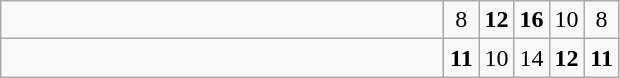<table class="wikitable">
<tr>
<td style="width:18em"></td>
<td align=center style="width:1em">8</td>
<td align=center style="width:1em"><strong>12</strong></td>
<td align=center style="width:1em"><strong>16</strong></td>
<td align=center style="width:1em">10</td>
<td align=center style="width:1em">8</td>
</tr>
<tr>
<td style="width:18em"><strong></strong></td>
<td align=center style="width:1em"><strong>11</strong></td>
<td align=center style="width:1em">10</td>
<td align=center style="width:1em">14</td>
<td align=center style="width:1em"><strong>12</strong></td>
<td align=center style="width:1em"><strong>11</strong></td>
</tr>
</table>
